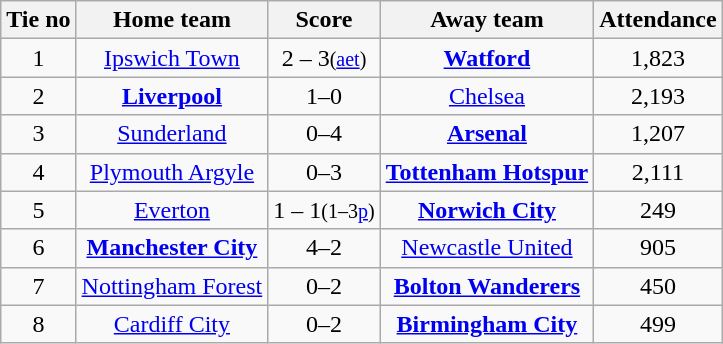<table class="wikitable" style="text-align: center">
<tr>
<th>Tie no</th>
<th>Home team</th>
<th>Score</th>
<th>Away team</th>
<th>Attendance</th>
</tr>
<tr>
<td>1</td>
<td><a href='#'>Ipswich Town</a></td>
<td>2 – 3<small>(<a href='#'>aet</a>)</small></td>
<td><strong><a href='#'>Watford</a></strong></td>
<td>1,823</td>
</tr>
<tr>
<td>2</td>
<td><strong><a href='#'>Liverpool</a></strong></td>
<td>1–0</td>
<td><a href='#'>Chelsea</a></td>
<td>2,193</td>
</tr>
<tr>
<td>3</td>
<td><a href='#'>Sunderland</a></td>
<td>0–4</td>
<td><strong><a href='#'>Arsenal</a></strong></td>
<td>1,207</td>
</tr>
<tr>
<td>4</td>
<td><a href='#'>Plymouth Argyle</a></td>
<td>0–3</td>
<td><strong><a href='#'>Tottenham Hotspur</a></strong></td>
<td>2,111</td>
</tr>
<tr>
<td>5</td>
<td><a href='#'>Everton</a></td>
<td>1 – 1<small>(1–3<a href='#'>p</a>)</small></td>
<td><strong><a href='#'>Norwich City</a></strong></td>
<td>249</td>
</tr>
<tr>
<td>6</td>
<td><strong><a href='#'>Manchester City</a></strong></td>
<td>4–2</td>
<td><a href='#'>Newcastle United</a></td>
<td>905</td>
</tr>
<tr>
<td>7</td>
<td><a href='#'>Nottingham Forest</a></td>
<td>0–2</td>
<td><strong><a href='#'>Bolton Wanderers</a></strong></td>
<td>450</td>
</tr>
<tr>
<td>8</td>
<td><a href='#'>Cardiff City</a></td>
<td>0–2</td>
<td><strong><a href='#'>Birmingham City</a></strong></td>
<td>499</td>
</tr>
</table>
